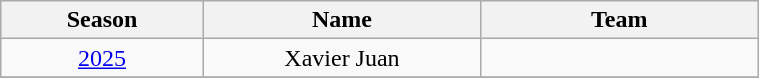<table class="wikitable" width=40%>
<tr>
<th style="width:6%">Season</th>
<th style="width:10%">Name</th>
<th style="width:10%">Team</th>
</tr>
<tr>
<td style="text-align:center"><a href='#'>2025</a></td>
<td style="text-align:center">Xavier Juan</td>
<td style="text-align:center"></td>
</tr>
<tr>
</tr>
</table>
